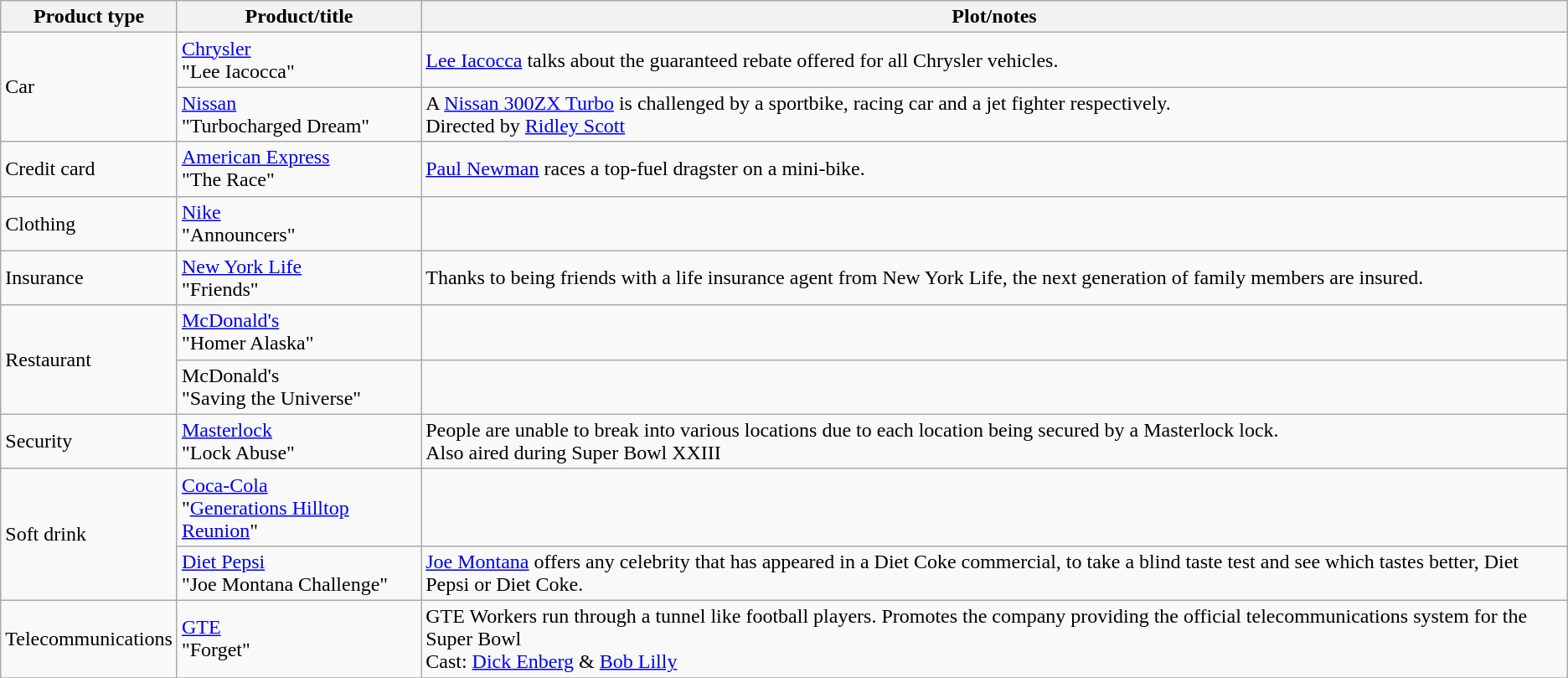<table class="wikitable">
<tr>
<th>Product type</th>
<th>Product/title</th>
<th>Plot/notes</th>
</tr>
<tr>
<td rowspan="2">Car</td>
<td><a href='#'>Chrysler</a><br>"Lee Iacocca"</td>
<td><a href='#'>Lee Iacocca</a> talks about the guaranteed rebate offered for all Chrysler vehicles.</td>
</tr>
<tr>
<td><a href='#'>Nissan</a><br>"Turbocharged Dream"</td>
<td>A <a href='#'>Nissan 300ZX Turbo</a> is challenged by a sportbike, racing car and a jet fighter respectively.<br>Directed by <a href='#'>Ridley Scott</a></td>
</tr>
<tr>
<td>Credit card</td>
<td><a href='#'>American Express</a><br>"The Race"</td>
<td><a href='#'>Paul Newman</a> races a top-fuel dragster on a mini-bike.</td>
</tr>
<tr>
<td>Clothing</td>
<td><a href='#'>Nike</a><br>"Announcers"</td>
<td></td>
</tr>
<tr>
<td>Insurance</td>
<td><a href='#'>New York Life</a><br>"Friends"</td>
<td>Thanks to being friends with a life insurance agent from New York Life, the next generation of family members are insured.</td>
</tr>
<tr>
<td rowspan="2">Restaurant</td>
<td><a href='#'>McDonald's</a><br> "Homer Alaska"</td>
</tr>
<tr>
<td>McDonald's<br> "Saving the Universe"</td>
<td></td>
</tr>
<tr>
<td>Security</td>
<td><a href='#'>Masterlock</a><br>"Lock Abuse"</td>
<td>People are unable to break into various locations due to each location being secured by a Masterlock lock.<br>Also aired during Super Bowl XXIII</td>
</tr>
<tr>
<td rowspan="2">Soft drink</td>
<td><a href='#'>Coca-Cola</a><br>"<a href='#'>Generations
Hilltop Reunion</a>"</td>
</tr>
<tr>
<td><a href='#'>Diet Pepsi</a><br>"Joe Montana Challenge"</td>
<td><a href='#'>Joe Montana</a> offers any celebrity that has appeared in a Diet Coke commercial, to take a blind taste test and see which tastes better, Diet Pepsi or Diet Coke.</td>
</tr>
<tr>
<td>Telecommunications</td>
<td><a href='#'>GTE</a><br>"Forget"</td>
<td>GTE Workers run through a tunnel like football players. Promotes the company providing the official telecommunications system for the Super Bowl<br>Cast: <a href='#'>Dick Enberg</a> & <a href='#'>Bob Lilly</a></td>
</tr>
<tr>
</tr>
</table>
